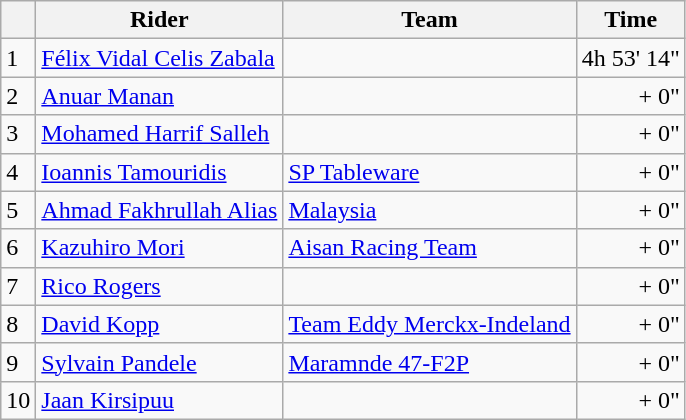<table class=wikitable>
<tr>
<th></th>
<th>Rider</th>
<th>Team</th>
<th>Time</th>
</tr>
<tr>
<td>1</td>
<td> <a href='#'>Félix Vidal Celis Zabala</a></td>
<td></td>
<td align=right>4h 53' 14"</td>
</tr>
<tr>
<td>2</td>
<td> <a href='#'>Anuar Manan</a></td>
<td></td>
<td align=right>+ 0"</td>
</tr>
<tr>
<td>3</td>
<td> <a href='#'>Mohamed Harrif Salleh</a> </td>
<td></td>
<td align=right>+ 0"</td>
</tr>
<tr>
<td>4</td>
<td> <a href='#'>Ioannis Tamouridis</a></td>
<td><a href='#'>SP Tableware</a></td>
<td align=right>+ 0"</td>
</tr>
<tr>
<td>5</td>
<td> <a href='#'>Ahmad Fakhrullah Alias</a></td>
<td><a href='#'>Malaysia</a></td>
<td align=right>+ 0"</td>
</tr>
<tr>
<td>6</td>
<td> <a href='#'>Kazuhiro Mori</a></td>
<td><a href='#'>Aisan Racing Team</a></td>
<td align=right>+ 0"</td>
</tr>
<tr>
<td>7</td>
<td> <a href='#'>Rico Rogers</a></td>
<td></td>
<td align=right>+ 0"</td>
</tr>
<tr>
<td>8</td>
<td> <a href='#'>David Kopp</a></td>
<td><a href='#'>Team Eddy Merckx-Indeland</a></td>
<td align=right>+ 0"</td>
</tr>
<tr>
<td>9</td>
<td> <a href='#'>Sylvain Pandele</a></td>
<td><a href='#'>Maramnde 47-F2P</a></td>
<td align=right>+ 0"</td>
</tr>
<tr>
<td>10</td>
<td> <a href='#'>Jaan Kirsipuu</a></td>
<td></td>
<td align=right>+ 0"</td>
</tr>
</table>
